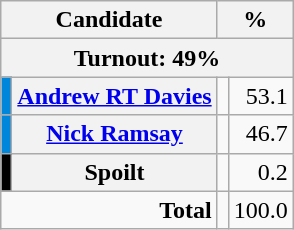<table class="wikitable">
<tr>
<th colspan="2">Candidate</th>
<th colspan="2">%</th>
</tr>
<tr>
<th colspan=5>Turnout:  49%</th>
</tr>
<tr>
<td style="background:#0087DC"></td>
<th><a href='#'>Andrew RT Davies</a></th>
<td style="text-align:right;"></td>
<td style="text-align:right;">53.1</td>
</tr>
<tr>
<td style="background:#0087DC"></td>
<th><a href='#'>Nick Ramsay</a></th>
<td style="text-align:right;"></td>
<td style="text-align:right;">46.7</td>
</tr>
<tr>
<td style="background:black"></td>
<th>Spoilt </th>
<td style="text-align:right;"></td>
<td style="text-align:right;">0.2</td>
</tr>
<tr style="text-align:right;">
<td colspan="2"><strong>Total</strong></td>
<td></td>
<td>100.0</td>
</tr>
</table>
